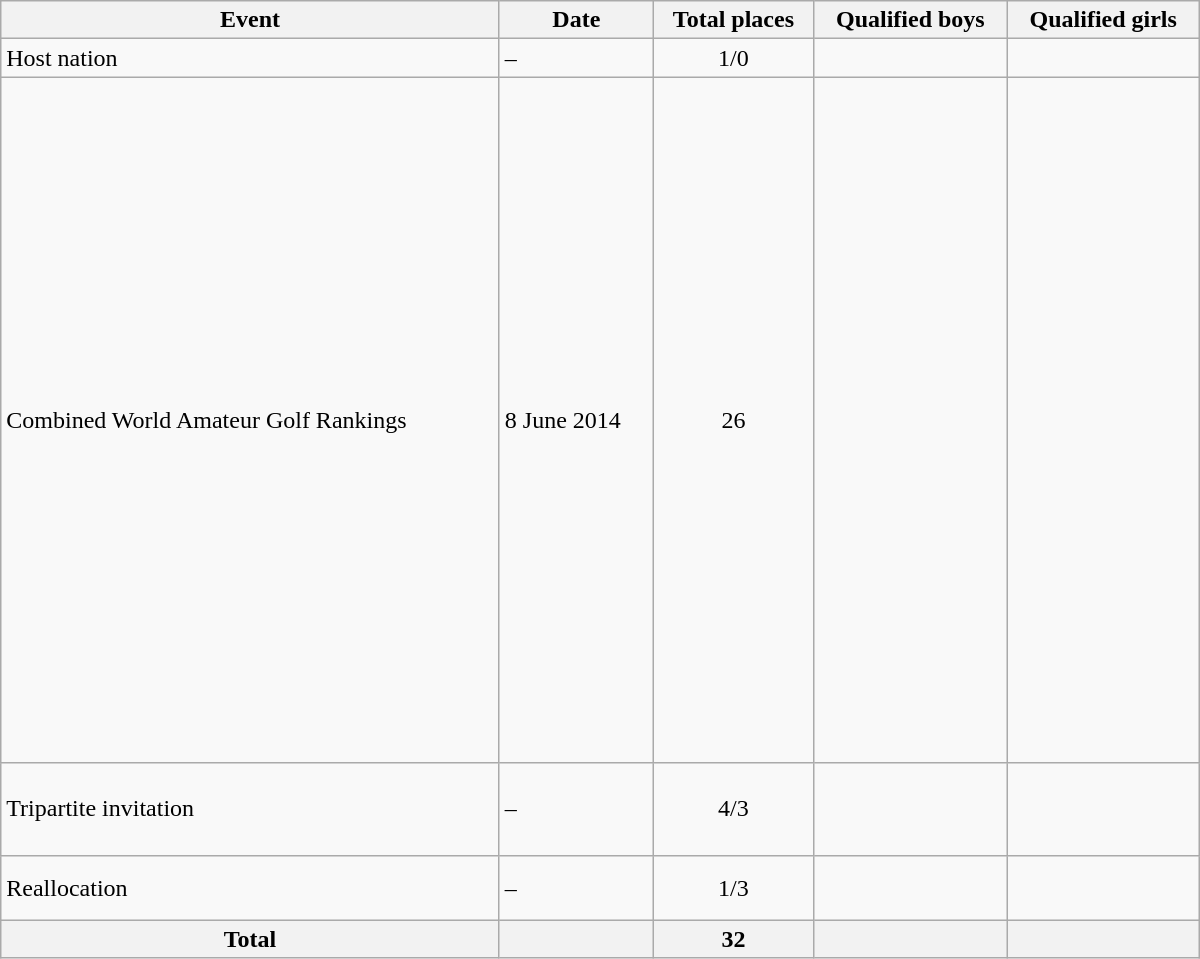<table class="wikitable" width=800>
<tr>
<th>Event</th>
<th>Date</th>
<th>Total places</th>
<th>Qualified boys</th>
<th>Qualified girls</th>
</tr>
<tr>
<td>Host nation</td>
<td>–</td>
<td align="center">1/0</td>
<td></td>
<td></td>
</tr>
<tr>
<td>Combined World Amateur Golf Rankings</td>
<td>8 June 2014</td>
<td align="center">26</td>
<td><br><br><br><br><br><br><br><br><br><br><br><br><br><br><br><br><br><br><br><br><br><br><br><br><br></td>
<td><br><br><br><br><br><br><br><br><br><br><br><br><br><br><br><br><br><br><br><br><br><br><br><br><br></td>
</tr>
<tr>
<td>Tripartite invitation</td>
<td>–</td>
<td align="center">4/3</td>
<td><br><br><br></td>
<td valign=top><br><br></td>
</tr>
<tr>
<td>Reallocation</td>
<td>–</td>
<td align="center">1/3</td>
<td valign=top></td>
<td><br><br></td>
</tr>
<tr>
<th>Total</th>
<th></th>
<th>32</th>
<th></th>
<th></th>
</tr>
</table>
